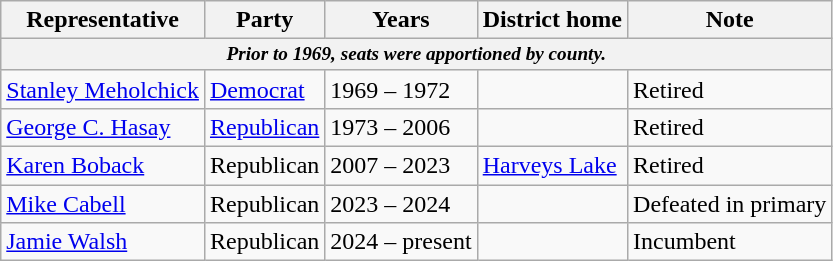<table class=wikitable>
<tr valign=bottom>
<th>Representative</th>
<th>Party</th>
<th>Years</th>
<th>District home</th>
<th>Note</th>
</tr>
<tr>
<th colspan=5 style="font-size: 80%;"><em>Prior to 1969, seats were apportioned by county.</em></th>
</tr>
<tr>
<td><a href='#'>Stanley Meholchick</a></td>
<td><a href='#'>Democrat</a></td>
<td>1969 – 1972</td>
<td></td>
<td>Retired</td>
</tr>
<tr>
<td><a href='#'>George C. Hasay</a></td>
<td><a href='#'>Republican</a></td>
<td>1973 – 2006</td>
<td></td>
<td>Retired</td>
</tr>
<tr>
<td><a href='#'>Karen Boback</a></td>
<td>Republican</td>
<td>2007 – 2023</td>
<td><a href='#'>Harveys Lake</a></td>
<td>Retired</td>
</tr>
<tr>
<td><a href='#'>Mike Cabell</a></td>
<td>Republican</td>
<td>2023 – 2024</td>
<td></td>
<td>Defeated in primary</td>
</tr>
<tr>
<td><a href='#'>Jamie Walsh</a></td>
<td>Republican</td>
<td>2024 – present</td>
<td></td>
<td>Incumbent</td>
</tr>
</table>
